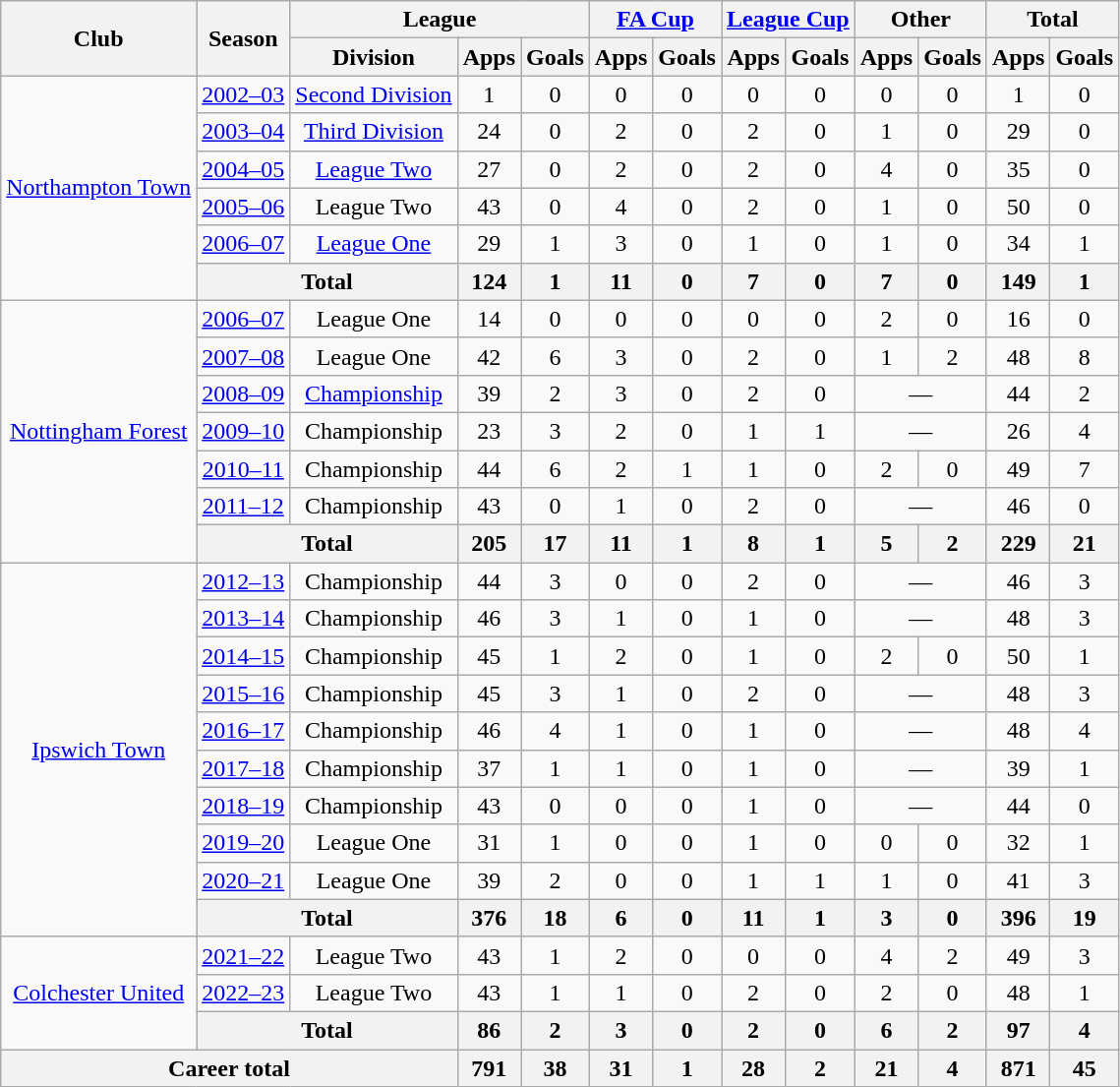<table class=wikitable style="text-align:center;">
<tr>
<th rowspan=2>Club</th>
<th rowspan=2>Season</th>
<th colspan=3>League</th>
<th colspan=2><a href='#'>FA Cup</a></th>
<th colspan=2><a href='#'>League Cup</a></th>
<th colspan=2>Other</th>
<th colspan=2>Total</th>
</tr>
<tr>
<th>Division</th>
<th>Apps</th>
<th>Goals</th>
<th>Apps</th>
<th>Goals</th>
<th>Apps</th>
<th>Goals</th>
<th>Apps</th>
<th>Goals</th>
<th>Apps</th>
<th>Goals</th>
</tr>
<tr>
<td rowspan=6><a href='#'>Northampton Town</a></td>
<td><a href='#'>2002–03</a></td>
<td><a href='#'>Second Division</a></td>
<td>1</td>
<td>0</td>
<td>0</td>
<td>0</td>
<td>0</td>
<td>0</td>
<td>0</td>
<td>0</td>
<td>1</td>
<td>0</td>
</tr>
<tr>
<td><a href='#'>2003–04</a></td>
<td><a href='#'>Third Division</a></td>
<td>24</td>
<td>0</td>
<td>2</td>
<td>0</td>
<td>2</td>
<td>0</td>
<td>1</td>
<td>0</td>
<td>29</td>
<td>0</td>
</tr>
<tr>
<td><a href='#'>2004–05</a></td>
<td><a href='#'>League Two</a></td>
<td>27</td>
<td>0</td>
<td>2</td>
<td>0</td>
<td>2</td>
<td>0</td>
<td>4</td>
<td>0</td>
<td>35</td>
<td>0</td>
</tr>
<tr>
<td><a href='#'>2005–06</a></td>
<td>League Two</td>
<td>43</td>
<td>0</td>
<td>4</td>
<td>0</td>
<td>2</td>
<td>0</td>
<td>1</td>
<td>0</td>
<td>50</td>
<td>0</td>
</tr>
<tr>
<td><a href='#'>2006–07</a></td>
<td><a href='#'>League One</a></td>
<td>29</td>
<td>1</td>
<td>3</td>
<td>0</td>
<td>1</td>
<td>0</td>
<td>1</td>
<td>0</td>
<td>34</td>
<td>1</td>
</tr>
<tr>
<th colspan=2>Total</th>
<th>124</th>
<th>1</th>
<th>11</th>
<th>0</th>
<th>7</th>
<th>0</th>
<th>7</th>
<th>0</th>
<th>149</th>
<th>1</th>
</tr>
<tr>
<td rowspan=7><a href='#'>Nottingham Forest</a></td>
<td><a href='#'>2006–07</a></td>
<td>League One</td>
<td>14</td>
<td>0</td>
<td>0</td>
<td>0</td>
<td>0</td>
<td>0</td>
<td>2</td>
<td>0</td>
<td>16</td>
<td>0</td>
</tr>
<tr>
<td><a href='#'>2007–08</a></td>
<td>League One</td>
<td>42</td>
<td>6</td>
<td>3</td>
<td>0</td>
<td>2</td>
<td>0</td>
<td>1</td>
<td>2</td>
<td>48</td>
<td>8</td>
</tr>
<tr>
<td><a href='#'>2008–09</a></td>
<td><a href='#'>Championship</a></td>
<td>39</td>
<td>2</td>
<td>3</td>
<td>0</td>
<td>2</td>
<td>0</td>
<td colspan="2">—</td>
<td>44</td>
<td>2</td>
</tr>
<tr>
<td><a href='#'>2009–10</a></td>
<td>Championship</td>
<td>23</td>
<td>3</td>
<td>2</td>
<td>0</td>
<td>1</td>
<td>1</td>
<td colspan="2">—</td>
<td>26</td>
<td>4</td>
</tr>
<tr>
<td><a href='#'>2010–11</a></td>
<td>Championship</td>
<td>44</td>
<td>6</td>
<td>2</td>
<td>1</td>
<td>1</td>
<td>0</td>
<td>2</td>
<td>0</td>
<td>49</td>
<td>7</td>
</tr>
<tr>
<td><a href='#'>2011–12</a></td>
<td>Championship</td>
<td>43</td>
<td>0</td>
<td>1</td>
<td>0</td>
<td>2</td>
<td>0</td>
<td colspan="2">—</td>
<td>46</td>
<td>0</td>
</tr>
<tr>
<th colspan=2>Total</th>
<th>205</th>
<th>17</th>
<th>11</th>
<th>1</th>
<th>8</th>
<th>1</th>
<th>5</th>
<th>2</th>
<th>229</th>
<th>21</th>
</tr>
<tr>
<td rowspan=10><a href='#'>Ipswich Town</a></td>
<td><a href='#'>2012–13</a></td>
<td>Championship</td>
<td>44</td>
<td>3</td>
<td>0</td>
<td>0</td>
<td>2</td>
<td>0</td>
<td colspan="2">—</td>
<td>46</td>
<td>3</td>
</tr>
<tr>
<td><a href='#'>2013–14</a></td>
<td>Championship</td>
<td>46</td>
<td>3</td>
<td>1</td>
<td>0</td>
<td>1</td>
<td>0</td>
<td colspan="2">—</td>
<td>48</td>
<td>3</td>
</tr>
<tr>
<td><a href='#'>2014–15</a></td>
<td>Championship</td>
<td>45</td>
<td>1</td>
<td>2</td>
<td>0</td>
<td>1</td>
<td>0</td>
<td>2</td>
<td>0</td>
<td>50</td>
<td>1</td>
</tr>
<tr>
<td><a href='#'>2015–16</a></td>
<td>Championship</td>
<td>45</td>
<td>3</td>
<td>1</td>
<td>0</td>
<td>2</td>
<td>0</td>
<td colspan="2">—</td>
<td>48</td>
<td>3</td>
</tr>
<tr>
<td><a href='#'>2016–17</a></td>
<td>Championship</td>
<td>46</td>
<td>4</td>
<td>1</td>
<td>0</td>
<td>1</td>
<td>0</td>
<td colspan="2">—</td>
<td>48</td>
<td>4</td>
</tr>
<tr>
<td><a href='#'>2017–18</a></td>
<td>Championship</td>
<td>37</td>
<td>1</td>
<td>1</td>
<td>0</td>
<td>1</td>
<td>0</td>
<td colspan="2">—</td>
<td>39</td>
<td>1</td>
</tr>
<tr>
<td><a href='#'>2018–19</a></td>
<td>Championship</td>
<td>43</td>
<td>0</td>
<td>0</td>
<td>0</td>
<td>1</td>
<td>0</td>
<td colspan="2">—</td>
<td>44</td>
<td>0</td>
</tr>
<tr>
<td><a href='#'>2019–20</a></td>
<td>League One</td>
<td>31</td>
<td>1</td>
<td>0</td>
<td>0</td>
<td>1</td>
<td>0</td>
<td>0</td>
<td>0</td>
<td>32</td>
<td>1</td>
</tr>
<tr>
<td><a href='#'>2020–21</a></td>
<td>League One</td>
<td>39</td>
<td>2</td>
<td>0</td>
<td>0</td>
<td>1</td>
<td>1</td>
<td>1</td>
<td>0</td>
<td>41</td>
<td>3</td>
</tr>
<tr>
<th colspan=2>Total</th>
<th>376</th>
<th>18</th>
<th>6</th>
<th>0</th>
<th>11</th>
<th>1</th>
<th>3</th>
<th>0</th>
<th>396</th>
<th>19</th>
</tr>
<tr>
<td rowspan="3"><a href='#'>Colchester United</a></td>
<td><a href='#'>2021–22</a></td>
<td>League Two</td>
<td>43</td>
<td>1</td>
<td>2</td>
<td>0</td>
<td>0</td>
<td>0</td>
<td>4</td>
<td>2</td>
<td>49</td>
<td>3</td>
</tr>
<tr>
<td><a href='#'>2022–23</a></td>
<td>League Two</td>
<td>43</td>
<td>1</td>
<td>1</td>
<td>0</td>
<td>2</td>
<td>0</td>
<td>2</td>
<td>0</td>
<td>48</td>
<td>1</td>
</tr>
<tr>
<th colspan="2">Total</th>
<th>86</th>
<th>2</th>
<th>3</th>
<th>0</th>
<th>2</th>
<th>0</th>
<th>6</th>
<th>2</th>
<th>97</th>
<th>4</th>
</tr>
<tr>
<th colspan="3">Career total</th>
<th>791</th>
<th>38</th>
<th>31</th>
<th>1</th>
<th>28</th>
<th>2</th>
<th>21</th>
<th>4</th>
<th>871</th>
<th>45</th>
</tr>
</table>
